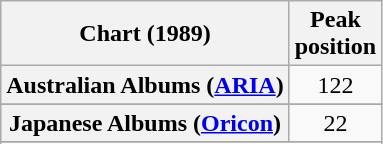<table class="wikitable plainrowheaders sortable" style="text-align:center;">
<tr>
<th>Chart (1989)</th>
<th>Peak<br>position</th>
</tr>
<tr>
<th scope="row">Australian Albums (<a href='#'>ARIA</a>)</th>
<td align="center">122</td>
</tr>
<tr>
</tr>
<tr>
<th scope="row">Japanese Albums (<a href='#'>Oricon</a>)</th>
<td align="center">22</td>
</tr>
<tr>
</tr>
<tr>
</tr>
<tr>
</tr>
</table>
